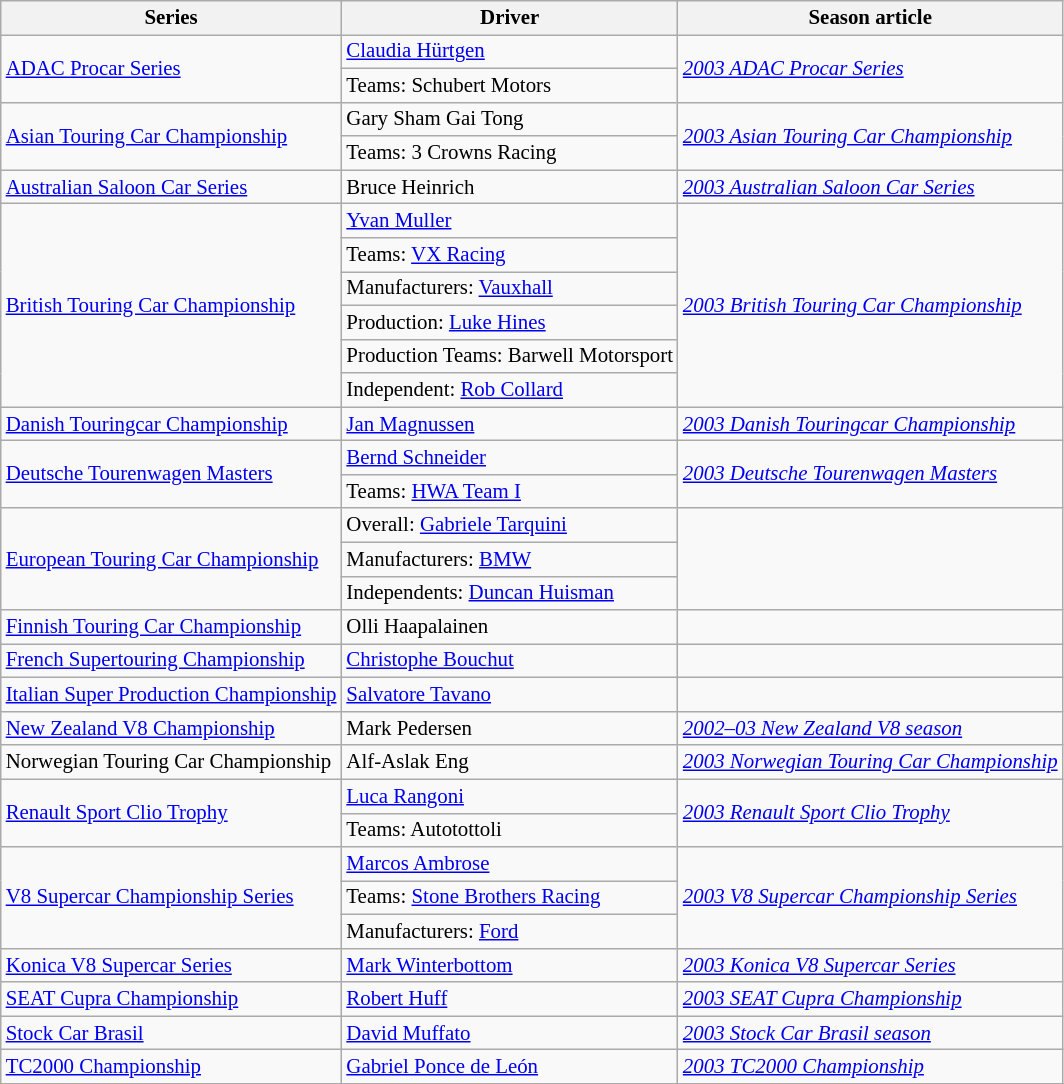<table class="wikitable" style="font-size: 87%;">
<tr>
<th>Series</th>
<th>Driver</th>
<th>Season article</th>
</tr>
<tr>
<td rowspan=2><a href='#'>ADAC Procar Series</a></td>
<td> <a href='#'>Claudia Hürtgen</a></td>
<td rowspan=2><em><a href='#'>2003 ADAC Procar Series</a></em></td>
</tr>
<tr>
<td>Teams:  Schubert Motors</td>
</tr>
<tr>
<td rowspan=2><a href='#'>Asian Touring Car Championship</a></td>
<td> Gary Sham Gai Tong</td>
<td rowspan=2><em><a href='#'>2003 Asian Touring Car Championship</a></em></td>
</tr>
<tr>
<td>Teams:  3 Crowns Racing</td>
</tr>
<tr>
<td><a href='#'>Australian Saloon Car Series</a></td>
<td> Bruce Heinrich</td>
<td><em><a href='#'>2003 Australian Saloon Car Series</a></em></td>
</tr>
<tr>
<td rowspan=6><a href='#'>British Touring Car Championship</a></td>
<td> <a href='#'>Yvan Muller</a></td>
<td rowspan=6><em><a href='#'>2003 British Touring Car Championship</a></em></td>
</tr>
<tr>
<td>Teams:  <a href='#'>VX Racing</a></td>
</tr>
<tr>
<td>Manufacturers:  <a href='#'>Vauxhall</a></td>
</tr>
<tr>
<td>Production:  <a href='#'>Luke Hines</a></td>
</tr>
<tr>
<td>Production Teams:  Barwell Motorsport</td>
</tr>
<tr>
<td>Independent:  <a href='#'>Rob Collard</a></td>
</tr>
<tr>
<td><a href='#'>Danish Touringcar Championship</a></td>
<td> <a href='#'>Jan Magnussen</a></td>
<td><em><a href='#'>2003 Danish Touringcar Championship</a></em></td>
</tr>
<tr>
<td rowspan=2><a href='#'>Deutsche Tourenwagen Masters</a></td>
<td> <a href='#'>Bernd Schneider</a></td>
<td rowspan=2><em><a href='#'>2003 Deutsche Tourenwagen Masters</a></em></td>
</tr>
<tr>
<td>Teams:  <a href='#'>HWA Team I</a></td>
</tr>
<tr>
<td rowspan=3><a href='#'>European Touring Car Championship</a></td>
<td>Overall:  <a href='#'>Gabriele Tarquini</a></td>
<td rowspan=3></td>
</tr>
<tr>
<td>Manufacturers:  <a href='#'>BMW</a></td>
</tr>
<tr>
<td>Independents:  <a href='#'>Duncan Huisman</a></td>
</tr>
<tr>
<td><a href='#'>Finnish Touring Car Championship</a></td>
<td> Olli Haapalainen</td>
<td></td>
</tr>
<tr>
<td><a href='#'>French Supertouring Championship</a></td>
<td> <a href='#'>Christophe Bouchut</a></td>
<td></td>
</tr>
<tr>
<td><a href='#'>Italian Super Production Championship</a></td>
<td> <a href='#'>Salvatore Tavano</a></td>
<td></td>
</tr>
<tr>
<td><a href='#'>New Zealand V8 Championship</a></td>
<td> Mark Pedersen</td>
<td><em><a href='#'>2002–03 New Zealand V8 season</a></em></td>
</tr>
<tr>
<td>Norwegian Touring Car Championship</td>
<td> Alf-Aslak Eng</td>
<td><em><a href='#'>2003 Norwegian Touring Car Championship</a></em></td>
</tr>
<tr>
<td rowspan=2><a href='#'>Renault Sport Clio Trophy</a></td>
<td> <a href='#'>Luca Rangoni</a></td>
<td rowspan=2><em><a href='#'>2003 Renault Sport Clio Trophy</a></em></td>
</tr>
<tr>
<td>Teams:  Autotottoli</td>
</tr>
<tr>
<td rowspan=3><a href='#'>V8 Supercar Championship Series</a></td>
<td> <a href='#'>Marcos Ambrose</a></td>
<td rowspan=3><em><a href='#'>2003 V8 Supercar Championship Series</a></em></td>
</tr>
<tr>
<td>Teams:  <a href='#'>Stone Brothers Racing</a></td>
</tr>
<tr>
<td>Manufacturers:  <a href='#'>Ford</a></td>
</tr>
<tr>
<td><a href='#'>Konica V8 Supercar Series</a></td>
<td> <a href='#'>Mark Winterbottom</a></td>
<td><em><a href='#'>2003 Konica V8 Supercar Series</a></em></td>
</tr>
<tr>
<td><a href='#'>SEAT Cupra Championship</a></td>
<td> <a href='#'>Robert Huff</a></td>
<td><em><a href='#'>2003 SEAT Cupra Championship</a></em></td>
</tr>
<tr>
<td><a href='#'>Stock Car Brasil</a></td>
<td> <a href='#'>David Muffato</a></td>
<td><em><a href='#'>2003 Stock Car Brasil season</a></em></td>
</tr>
<tr>
<td><a href='#'>TC2000 Championship</a></td>
<td> <a href='#'>Gabriel Ponce de León</a></td>
<td><em><a href='#'>2003 TC2000 Championship</a></em></td>
</tr>
<tr>
</tr>
</table>
